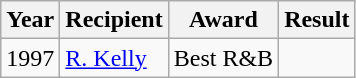<table class="wikitable">
<tr>
<th>Year</th>
<th>Recipient</th>
<th>Award</th>
<th>Result</th>
</tr>
<tr>
<td>1997</td>
<td><a href='#'>R. Kelly</a></td>
<td>Best R&B</td>
<td></td>
</tr>
</table>
